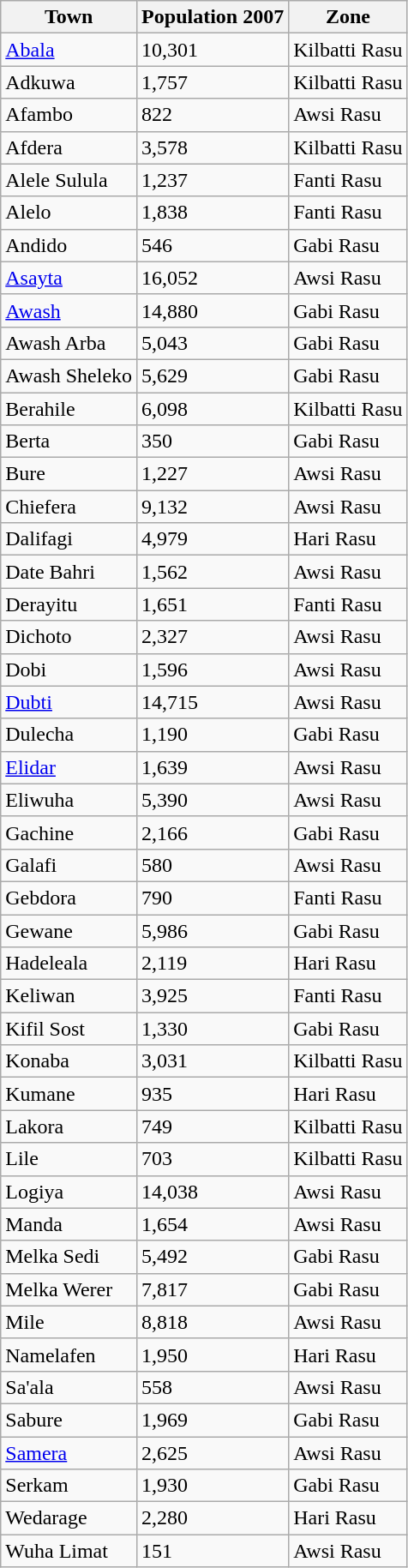<table class="wikitable sortable">
<tr>
<th>Town</th>
<th>Population 2007</th>
<th>Zone</th>
</tr>
<tr>
<td><a href='#'>Abala</a></td>
<td>10,301</td>
<td>Kilbatti Rasu</td>
</tr>
<tr>
<td>Adkuwa</td>
<td>1,757</td>
<td>Kilbatti Rasu</td>
</tr>
<tr>
<td>Afambo</td>
<td>822</td>
<td>Awsi Rasu</td>
</tr>
<tr>
<td>Afdera</td>
<td>3,578</td>
<td>Kilbatti Rasu</td>
</tr>
<tr>
<td>Alele Sulula</td>
<td>1,237</td>
<td>Fanti Rasu</td>
</tr>
<tr>
<td>Alelo</td>
<td>1,838</td>
<td>Fanti Rasu</td>
</tr>
<tr>
<td>Andido</td>
<td>546</td>
<td>Gabi Rasu</td>
</tr>
<tr>
<td><a href='#'>Asayta</a></td>
<td>16,052</td>
<td>Awsi Rasu</td>
</tr>
<tr>
<td><a href='#'>Awash</a></td>
<td>14,880</td>
<td>Gabi Rasu</td>
</tr>
<tr>
<td>Awash Arba</td>
<td>5,043</td>
<td>Gabi Rasu</td>
</tr>
<tr>
<td>Awash Sheleko</td>
<td>5,629</td>
<td>Gabi Rasu</td>
</tr>
<tr>
<td>Berahile</td>
<td>6,098</td>
<td>Kilbatti Rasu</td>
</tr>
<tr>
<td>Berta</td>
<td>350</td>
<td>Gabi Rasu</td>
</tr>
<tr>
<td>Bure</td>
<td>1,227</td>
<td>Awsi Rasu</td>
</tr>
<tr>
<td>Chiefera</td>
<td>9,132</td>
<td>Awsi Rasu</td>
</tr>
<tr>
<td>Dalifagi</td>
<td>4,979</td>
<td>Hari Rasu</td>
</tr>
<tr>
<td>Date Bahri</td>
<td>1,562</td>
<td>Awsi Rasu</td>
</tr>
<tr>
<td>Derayitu</td>
<td>1,651</td>
<td>Fanti Rasu</td>
</tr>
<tr>
<td>Dichoto</td>
<td>2,327</td>
<td>Awsi Rasu</td>
</tr>
<tr>
<td>Dobi</td>
<td>1,596</td>
<td>Awsi Rasu</td>
</tr>
<tr>
<td><a href='#'>Dubti</a></td>
<td>14,715</td>
<td>Awsi Rasu</td>
</tr>
<tr>
<td>Dulecha</td>
<td>1,190</td>
<td>Gabi Rasu</td>
</tr>
<tr>
<td><a href='#'>Elidar</a></td>
<td>1,639</td>
<td>Awsi Rasu</td>
</tr>
<tr>
<td>Eliwuha</td>
<td>5,390</td>
<td>Awsi Rasu</td>
</tr>
<tr>
<td>Gachine</td>
<td>2,166</td>
<td>Gabi Rasu</td>
</tr>
<tr>
<td>Galafi</td>
<td>580</td>
<td>Awsi Rasu</td>
</tr>
<tr>
<td>Gebdora</td>
<td>790</td>
<td>Fanti Rasu</td>
</tr>
<tr>
<td>Gewane</td>
<td>5,986</td>
<td>Gabi Rasu</td>
</tr>
<tr>
<td>Hadeleala</td>
<td>2,119</td>
<td>Hari Rasu</td>
</tr>
<tr>
<td>Keliwan</td>
<td>3,925</td>
<td>Fanti Rasu</td>
</tr>
<tr>
<td>Kifil Sost</td>
<td>1,330</td>
<td>Gabi Rasu</td>
</tr>
<tr>
<td>Konaba</td>
<td>3,031</td>
<td>Kilbatti Rasu</td>
</tr>
<tr>
<td>Kumane</td>
<td>935</td>
<td>Hari Rasu</td>
</tr>
<tr>
<td>Lakora</td>
<td>749</td>
<td>Kilbatti Rasu</td>
</tr>
<tr>
<td>Lile</td>
<td>703</td>
<td>Kilbatti Rasu</td>
</tr>
<tr>
<td>Logiya</td>
<td>14,038</td>
<td>Awsi Rasu</td>
</tr>
<tr>
<td>Manda</td>
<td>1,654</td>
<td>Awsi Rasu</td>
</tr>
<tr>
<td>Melka Sedi</td>
<td>5,492</td>
<td>Gabi Rasu</td>
</tr>
<tr>
<td>Melka Werer</td>
<td>7,817</td>
<td>Gabi Rasu</td>
</tr>
<tr>
<td>Mile</td>
<td>8,818</td>
<td>Awsi Rasu</td>
</tr>
<tr>
<td>Namelafen</td>
<td>1,950</td>
<td>Hari Rasu</td>
</tr>
<tr>
<td>Sa'ala</td>
<td>558</td>
<td>Awsi Rasu</td>
</tr>
<tr>
<td>Sabure</td>
<td>1,969</td>
<td>Gabi Rasu</td>
</tr>
<tr>
<td><a href='#'>Samera</a></td>
<td>2,625</td>
<td>Awsi Rasu</td>
</tr>
<tr>
<td>Serkam</td>
<td>1,930</td>
<td>Gabi Rasu</td>
</tr>
<tr>
<td>Wedarage</td>
<td>2,280</td>
<td>Hari Rasu</td>
</tr>
<tr>
<td>Wuha Limat</td>
<td>151</td>
<td>Awsi Rasu</td>
</tr>
</table>
